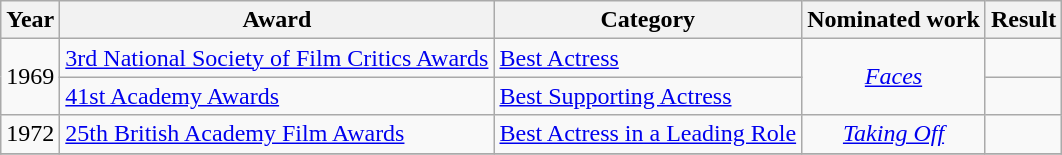<table class="wikitable sortable">
<tr>
<th>Year</th>
<th>Award</th>
<th>Category</th>
<th>Nominated work</th>
<th>Result</th>
</tr>
<tr>
<td rowspan="2">1969</td>
<td><a href='#'>3rd National Society of Film Critics Awards</a></td>
<td><a href='#'>Best Actress</a></td>
<td rowspan="2" style="text-align:center;"><em><a href='#'>Faces</a></em></td>
<td></td>
</tr>
<tr>
<td><a href='#'>41st Academy Awards</a></td>
<td><a href='#'>Best Supporting Actress</a></td>
<td></td>
</tr>
<tr>
<td>1972</td>
<td><a href='#'>25th British Academy Film Awards</a></td>
<td><a href='#'>Best Actress in a Leading Role</a></td>
<td style="text-align:center;"><em><a href='#'>Taking Off</a></em></td>
<td></td>
</tr>
<tr>
</tr>
</table>
